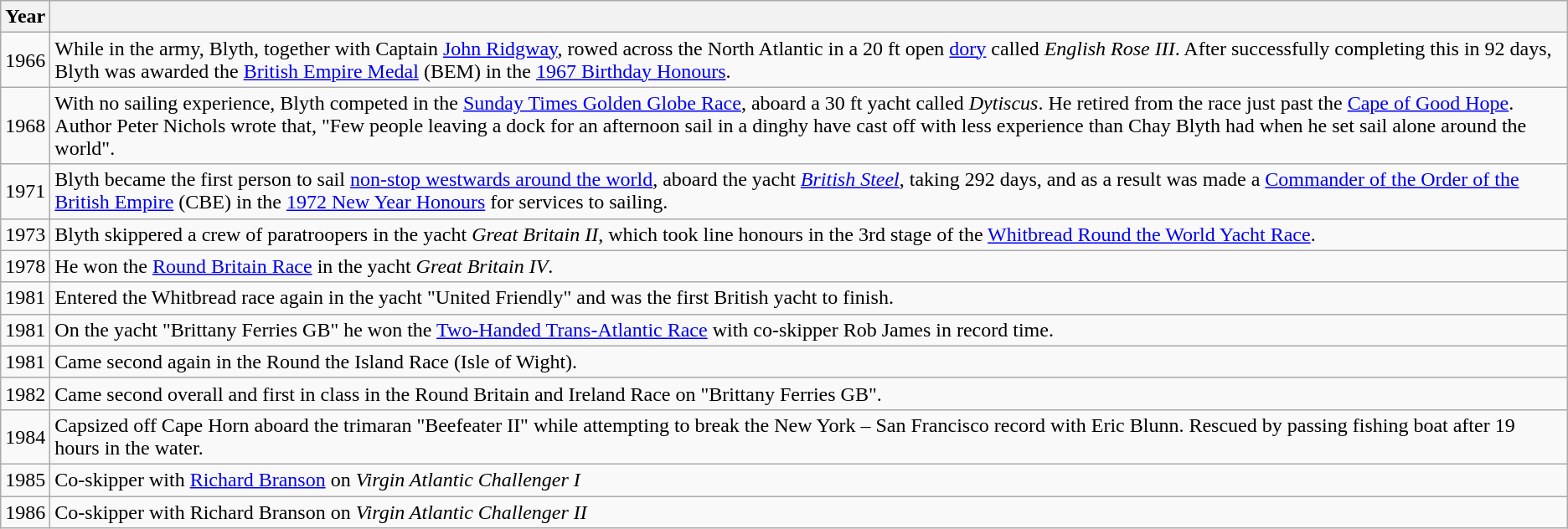<table class="wikitable">
<tr>
<th>Year</th>
<th></th>
</tr>
<tr>
<td>1966</td>
<td>While in the army, Blyth, together with Captain <a href='#'>John Ridgway</a>, rowed across the North Atlantic in a 20 ft open <a href='#'>dory</a> called <em>English Rose III</em>. After successfully completing this in 92 days, Blyth was awarded the <a href='#'>British Empire Medal</a> (BEM) in the <a href='#'>1967 Birthday Honours</a>.</td>
</tr>
<tr>
<td>1968</td>
<td>With no sailing experience, Blyth competed in the <a href='#'>Sunday Times Golden Globe Race</a>, aboard a 30 ft yacht called <em>Dytiscus</em>. He retired from the race just past the <a href='#'>Cape of Good Hope</a>. Author Peter Nichols wrote that, "Few people leaving a dock for an afternoon sail in a dinghy have cast off with less experience than Chay Blyth had when he set sail alone around the world".</td>
</tr>
<tr>
<td>1971</td>
<td>Blyth became the first person to sail <a href='#'>non-stop westwards around the world</a>, aboard the yacht <em><a href='#'>British Steel</a></em>, taking 292 days, and as a result was made a <a href='#'>Commander of the Order of the British Empire</a> (CBE) in the <a href='#'>1972 New Year Honours</a> for services to sailing.</td>
</tr>
<tr>
<td>1973</td>
<td>Blyth skippered a crew of paratroopers in the yacht <em>Great Britain II</em>, which took line honours in the 3rd stage of the <a href='#'>Whitbread Round the World Yacht Race</a>.</td>
</tr>
<tr>
<td>1978</td>
<td>He won the <a href='#'>Round Britain Race</a> in the yacht <em>Great Britain IV</em>.</td>
</tr>
<tr>
<td>1981</td>
<td>Entered the Whitbread race again in the yacht "United Friendly" and was the first British yacht to finish.</td>
</tr>
<tr>
<td>1981</td>
<td>On the yacht "Brittany Ferries GB" he won the <a href='#'>Two-Handed Trans-Atlantic Race</a> with co-skipper Rob James in record time.</td>
</tr>
<tr>
<td>1981</td>
<td>Came second again in the Round the Island Race (Isle of Wight).</td>
</tr>
<tr>
<td>1982</td>
<td>Came second overall and first in class in the Round Britain and Ireland Race on "Brittany Ferries GB".</td>
</tr>
<tr>
<td>1984</td>
<td>Capsized off Cape Horn aboard the trimaran "Beefeater II" while attempting to break the New York – San Francisco record with Eric Blunn. Rescued by passing fishing boat after 19 hours in the water.</td>
</tr>
<tr>
<td>1985</td>
<td>Co-skipper with <a href='#'>Richard Branson</a> on <em>Virgin Atlantic Challenger I</em></td>
</tr>
<tr>
<td>1986</td>
<td>Co-skipper with Richard Branson on <em>Virgin Atlantic Challenger II</em></td>
</tr>
</table>
